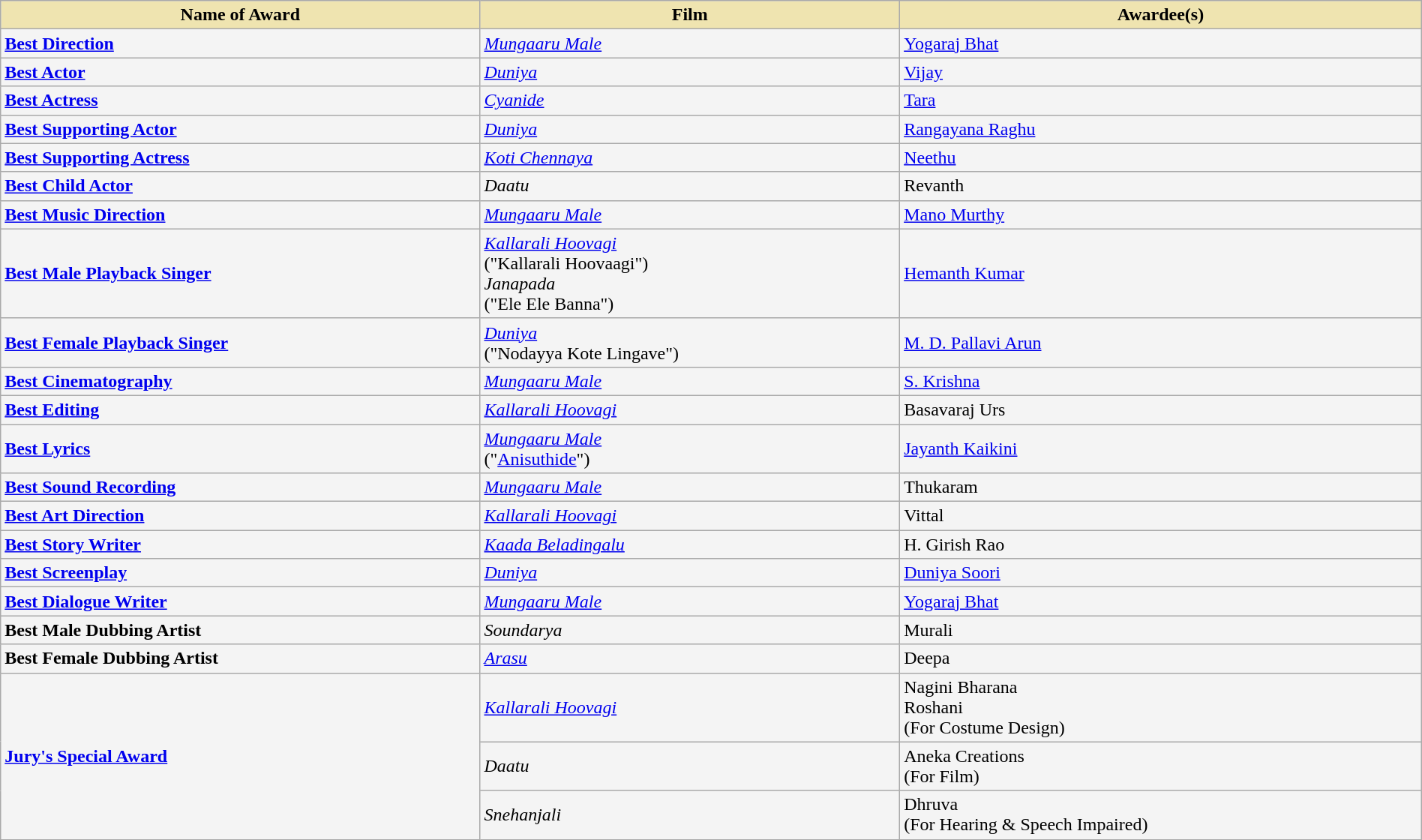<table class="wikitable" style="width:100%;">
<tr>
<th style="background-color:#EFE4B0;">Name of Award</th>
<th style="background-color:#EFE4B0;">Film</th>
<th style="background-color:#EFE4B0;">Awardee(s)</th>
</tr>
<tr style="background-color:#F4F4F4">
<td><strong><a href='#'>Best Direction</a></strong></td>
<td><em><a href='#'>Mungaaru Male</a></em></td>
<td><a href='#'>Yogaraj Bhat</a></td>
</tr>
<tr style="background-color:#F4F4F4">
<td><strong><a href='#'>Best Actor</a></strong></td>
<td><em><a href='#'>Duniya</a></em></td>
<td><a href='#'>Vijay</a></td>
</tr>
<tr style="background-color:#F4F4F4">
<td><strong><a href='#'>Best Actress</a></strong></td>
<td><em><a href='#'>Cyanide</a></em></td>
<td><a href='#'>Tara</a></td>
</tr>
<tr style="background-color:#F4F4F4">
<td><strong><a href='#'>Best Supporting Actor</a></strong></td>
<td><em><a href='#'>Duniya</a></em></td>
<td><a href='#'>Rangayana Raghu</a></td>
</tr>
<tr style="background-color:#F4F4F4">
<td><strong><a href='#'>Best Supporting Actress</a></strong></td>
<td><em><a href='#'>Koti Chennaya</a></em></td>
<td><a href='#'>Neethu</a></td>
</tr>
<tr style="background-color:#F4F4F4">
<td><strong><a href='#'>Best Child Actor</a></strong></td>
<td><em>Daatu</em></td>
<td>Revanth</td>
</tr>
<tr style="background-color:#F4F4F4">
<td><strong><a href='#'>Best Music Direction</a></strong></td>
<td><em><a href='#'>Mungaaru Male</a></em></td>
<td><a href='#'>Mano Murthy</a></td>
</tr>
<tr style="background-color:#F4F4F4">
<td><strong><a href='#'>Best Male Playback Singer</a></strong></td>
<td><em><a href='#'>Kallarali Hoovagi</a></em><br>("Kallarali Hoovaagi")<br><em>Janapada</em><br>("Ele Ele Banna")</td>
<td><a href='#'>Hemanth Kumar</a></td>
</tr>
<tr style="background-color:#F4F4F4">
<td><strong><a href='#'>Best Female Playback Singer</a></strong></td>
<td><em><a href='#'>Duniya</a></em><br>("Nodayya Kote Lingave")</td>
<td><a href='#'>M. D. Pallavi Arun</a></td>
</tr>
<tr style="background-color:#F4F4F4">
<td><strong><a href='#'>Best Cinematography</a></strong></td>
<td><em><a href='#'>Mungaaru Male</a></em></td>
<td><a href='#'>S. Krishna</a></td>
</tr>
<tr style="background-color:#F4F4F4">
<td><strong><a href='#'>Best Editing</a></strong></td>
<td><em><a href='#'>Kallarali Hoovagi</a></em></td>
<td>Basavaraj Urs</td>
</tr>
<tr style="background-color:#F4F4F4">
<td><strong><a href='#'>Best Lyrics</a></strong></td>
<td><em><a href='#'>Mungaaru Male</a></em><br>("<a href='#'>Anisuthide</a>")</td>
<td><a href='#'>Jayanth Kaikini</a></td>
</tr>
<tr style="background-color:#F4F4F4">
<td><strong><a href='#'>Best Sound Recording</a></strong></td>
<td><em><a href='#'>Mungaaru Male</a></em></td>
<td>Thukaram</td>
</tr>
<tr style="background-color:#F4F4F4">
<td><strong><a href='#'>Best Art Direction</a></strong></td>
<td><em><a href='#'>Kallarali Hoovagi</a></em></td>
<td>Vittal</td>
</tr>
<tr style="background-color:#F4F4F4">
<td><strong><a href='#'>Best Story Writer</a></strong></td>
<td><em><a href='#'>Kaada Beladingalu</a></em></td>
<td>H. Girish Rao</td>
</tr>
<tr style="background-color:#F4F4F4">
<td><strong><a href='#'>Best Screenplay</a></strong></td>
<td><em><a href='#'>Duniya</a></em></td>
<td><a href='#'>Duniya Soori</a></td>
</tr>
<tr style="background-color:#F4F4F4">
<td><strong><a href='#'>Best Dialogue Writer</a></strong></td>
<td><em><a href='#'>Mungaaru Male</a></em></td>
<td><a href='#'>Yogaraj Bhat</a></td>
</tr>
<tr style="background-color:#F4F4F4">
<td><strong>Best Male Dubbing Artist</strong></td>
<td><em>Soundarya</em></td>
<td>Murali</td>
</tr>
<tr style="background-color:#F4F4F4">
<td><strong>Best Female Dubbing Artist</strong></td>
<td><em><a href='#'>Arasu</a></em></td>
<td>Deepa</td>
</tr>
<tr style="background-color:#F4F4F4">
<td rowspan="3"><strong><a href='#'>Jury's Special Award</a></strong></td>
<td><em><a href='#'>Kallarali Hoovagi</a></em></td>
<td>Nagini Bharana<br>Roshani<br>(For Costume Design)</td>
</tr>
<tr style="background-color:#F4F4F4">
<td><em>Daatu</em></td>
<td>Aneka Creations<br>(For Film)</td>
</tr>
<tr style="background-color:#F4F4F4">
<td><em>Snehanjali</em></td>
<td>Dhruva <br>(For Hearing & Speech Impaired)</td>
</tr>
</table>
